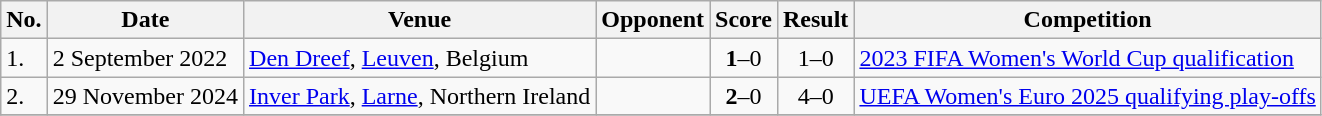<table class="wikitable">
<tr>
<th>No.</th>
<th>Date</th>
<th>Venue</th>
<th>Opponent</th>
<th>Score</th>
<th>Result</th>
<th>Competition</th>
</tr>
<tr>
<td>1.</td>
<td>2 September 2022</td>
<td><a href='#'>Den Dreef</a>, <a href='#'>Leuven</a>, Belgium</td>
<td></td>
<td align=center><strong>1</strong>–0</td>
<td align=center>1–0</td>
<td><a href='#'>2023 FIFA Women's World Cup qualification</a></td>
</tr>
<tr>
<td>2.</td>
<td>29 November 2024</td>
<td><a href='#'>Inver Park</a>, <a href='#'>Larne</a>, Northern Ireland</td>
<td></td>
<td align=center><strong>2</strong>–0</td>
<td align=center>4–0</td>
<td><a href='#'>UEFA Women's Euro 2025 qualifying play-offs</a></td>
</tr>
<tr>
</tr>
</table>
